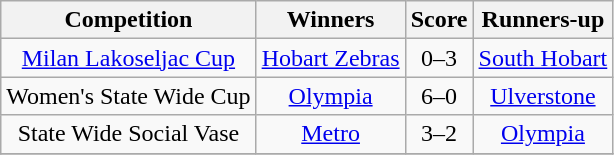<table class="wikitable" style="text-align:center">
<tr>
<th>Competition</th>
<th>Winners</th>
<th>Score</th>
<th>Runners-up</th>
</tr>
<tr>
<td><a href='#'>Milan Lakoseljac Cup</a></td>
<td><a href='#'>Hobart Zebras</a></td>
<td>0–3</td>
<td><a href='#'>South Hobart</a></td>
</tr>
<tr>
<td>Women's State Wide Cup</td>
<td><a href='#'>Olympia</a></td>
<td>6–0</td>
<td><a href='#'>Ulverstone</a></td>
</tr>
<tr>
<td>State Wide Social Vase</td>
<td><a href='#'>Metro</a></td>
<td>3–2</td>
<td><a href='#'>Olympia</a></td>
</tr>
<tr>
</tr>
</table>
